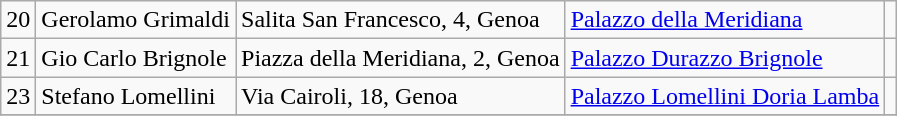<table class="wikitable">
<tr>
<td>20</td>
<td>Gerolamo Grimaldi</td>
<td>Salita San Francesco, 4, Genoa</td>
<td><a href='#'>Palazzo della Meridiana</a></td>
<td></td>
</tr>
<tr>
<td>21</td>
<td>Gio Carlo Brignole</td>
<td>Piazza della Meridiana, 2, Genoa</td>
<td><a href='#'>Palazzo Durazzo Brignole</a></td>
<td></td>
</tr>
<tr>
<td>23</td>
<td>Stefano Lomellini</td>
<td>Via Cairoli, 18, Genoa</td>
<td><a href='#'>Palazzo Lomellini Doria Lamba</a></td>
<td></td>
</tr>
<tr>
</tr>
</table>
